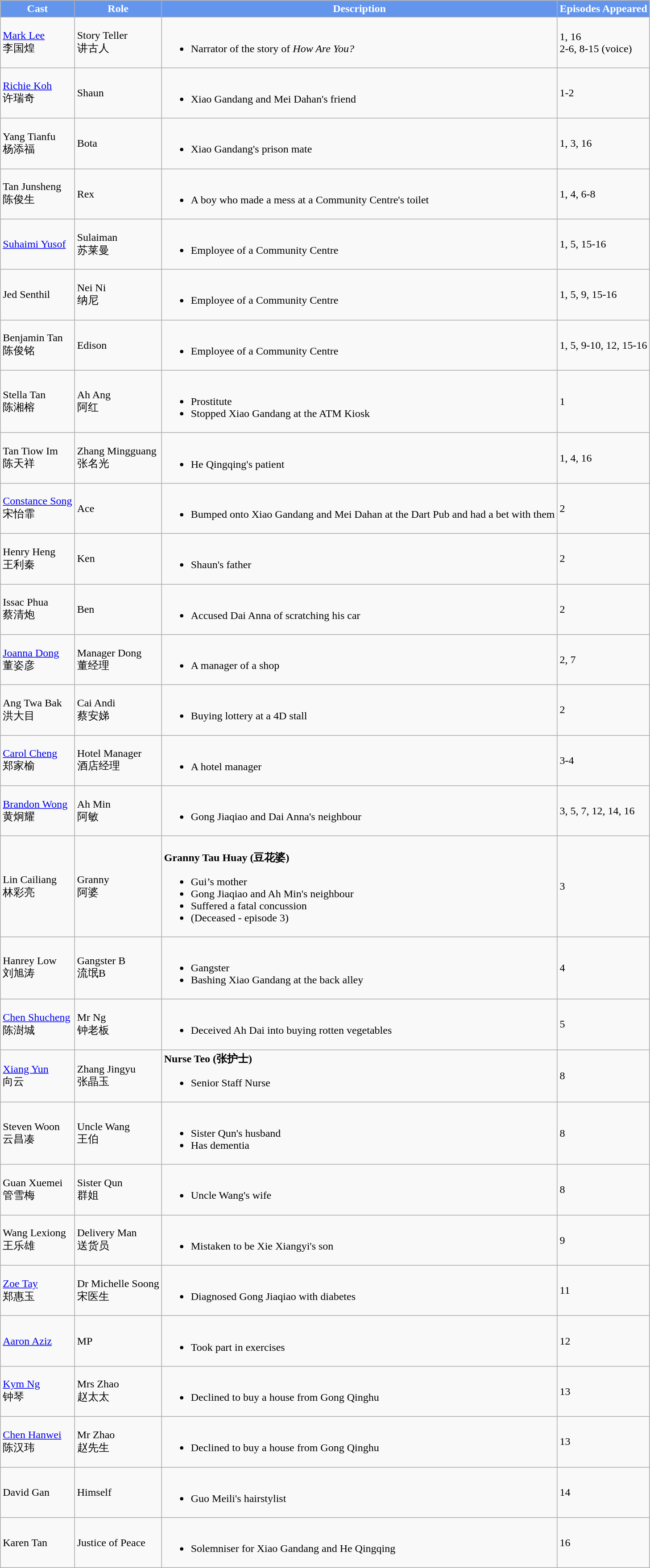<table class="wikitable">
<tr>
<th style="background:cornflowerblue; color:white">Cast</th>
<th style="background:cornflowerblue; color:white">Role</th>
<th style="background:cornflowerblue; color:white">Description</th>
<th style="background:cornflowerblue; color:white">Episodes Appeared</th>
</tr>
<tr>
<td><a href='#'>Mark Lee</a> <br> 李国煌</td>
<td>Story Teller <br> 讲古人</td>
<td><br><ul><li>Narrator of the story of <em>How Are You?</em></li></ul></td>
<td>1, 16 <br> 2-6, 8-15 (voice)</td>
</tr>
<tr>
<td><a href='#'>Richie Koh</a> <br> 许瑞奇</td>
<td>Shaun</td>
<td><br><ul><li>Xiao Gandang and Mei Dahan's friend</li></ul></td>
<td>1-2</td>
</tr>
<tr>
<td>Yang Tianfu <br> 杨添福</td>
<td>Bota</td>
<td><br><ul><li>Xiao Gandang's prison mate</li></ul></td>
<td>1, 3, 16</td>
</tr>
<tr>
<td>Tan Junsheng <br> 陈俊生</td>
<td>Rex</td>
<td><br><ul><li>A boy who made a mess at a Community Centre's toilet</li></ul></td>
<td>1, 4, 6-8</td>
</tr>
<tr>
<td><a href='#'>Suhaimi Yusof</a></td>
<td>Sulaiman <br> 苏莱曼</td>
<td><br><ul><li>Employee of a Community Centre</li></ul></td>
<td>1, 5, 15-16</td>
</tr>
<tr>
<td>Jed Senthil</td>
<td>Nei Ni <br> 纳尼</td>
<td><br><ul><li>Employee of a Community Centre</li></ul></td>
<td>1, 5, 9, 15-16</td>
</tr>
<tr>
<td>Benjamin Tan <br> 陈俊铭</td>
<td>Edison</td>
<td><br><ul><li>Employee of a Community Centre</li></ul></td>
<td>1, 5, 9-10, 12, 15-16</td>
</tr>
<tr>
<td>Stella Tan <br> 陈湘榕</td>
<td>Ah Ang <br> 阿红</td>
<td><br><ul><li>Prostitute</li><li>Stopped Xiao Gandang at the ATM Kiosk</li></ul></td>
<td>1</td>
</tr>
<tr>
<td>Tan Tiow Im <br> 陈天祥</td>
<td>Zhang Mingguang <br> 张名光</td>
<td><br><ul><li>He Qingqing's patient</li></ul></td>
<td>1, 4, 16</td>
</tr>
<tr>
<td><a href='#'>Constance Song</a> <br> 宋怡霏</td>
<td>Ace</td>
<td><br><ul><li>Bumped onto Xiao Gandang and Mei Dahan at the Dart Pub and had a bet with them</li></ul></td>
<td>2</td>
</tr>
<tr>
<td>Henry Heng <br> 王利秦</td>
<td>Ken</td>
<td><br><ul><li>Shaun's father</li></ul></td>
<td>2</td>
</tr>
<tr>
<td>Issac Phua <br> 蔡清炮</td>
<td>Ben</td>
<td><br><ul><li>Accused Dai Anna of scratching his car</li></ul></td>
<td>2</td>
</tr>
<tr>
<td><a href='#'>Joanna Dong</a> <br> 董姿彦</td>
<td>Manager Dong <br> 董经理</td>
<td><br><ul><li>A manager of a shop</li></ul></td>
<td>2, 7</td>
</tr>
<tr>
<td>Ang Twa Bak <br> 洪大目</td>
<td>Cai Andi <br> 蔡安娣</td>
<td><br><ul><li>Buying lottery at a 4D stall</li></ul></td>
<td>2</td>
</tr>
<tr>
<td><a href='#'>Carol Cheng</a> <br> 郑家榆</td>
<td>Hotel Manager <br> 酒店经理</td>
<td><br><ul><li>A hotel manager</li></ul></td>
<td>3-4</td>
</tr>
<tr>
<td><a href='#'>Brandon Wong</a> <br> 黄炯耀</td>
<td>Ah Min <br> 阿敏</td>
<td><br><ul><li>Gong Jiaqiao and Dai Anna's neighbour</li></ul></td>
<td>3, 5, 7, 12, 14, 16</td>
</tr>
<tr>
<td>Lin Cailiang <br> 林彩亮</td>
<td>Granny <br> 阿婆</td>
<td><br><strong>Granny Tau Huay (豆花婆)</strong><ul><li>Gui’s mother</li><li>Gong Jiaqiao and Ah Min's neighbour</li><li>Suffered a fatal concussion</li><li>(Deceased - episode 3)</li></ul></td>
<td>3</td>
</tr>
<tr>
<td>Hanrey Low <br> 刘旭涛</td>
<td>Gangster B <br> 流氓B</td>
<td><br><ul><li>Gangster</li><li>Bashing Xiao Gandang at the back alley</li></ul></td>
<td>4</td>
</tr>
<tr>
<td><a href='#'>Chen Shucheng</a> <br> 陈澍城</td>
<td>Mr Ng <br> 钟老板</td>
<td><br><ul><li>Deceived Ah Dai into buying rotten vegetables</li></ul></td>
<td>5</td>
</tr>
<tr>
<td><a href='#'>Xiang Yun</a> <br> 向云</td>
<td>Zhang Jingyu <br> 张晶玉</td>
<td><strong>Nurse Teo (张护士)</strong><br><ul><li>Senior Staff Nurse</li></ul></td>
<td>8</td>
</tr>
<tr>
<td>Steven Woon <br> 云昌凑</td>
<td>Uncle Wang <br> 王伯</td>
<td><br><ul><li>Sister Qun's husband</li><li>Has dementia</li></ul></td>
<td>8</td>
</tr>
<tr>
<td>Guan Xuemei <br> 管雪梅</td>
<td>Sister Qun <br> 群姐</td>
<td><br><ul><li>Uncle Wang's wife</li></ul></td>
<td>8</td>
</tr>
<tr>
<td>Wang Lexiong <br> 王乐雄</td>
<td>Delivery Man <br> 送货员</td>
<td><br><ul><li>Mistaken to be Xie Xiangyi's son</li></ul></td>
<td>9</td>
</tr>
<tr>
<td><a href='#'>Zoe Tay</a> <br> 郑惠玉</td>
<td>Dr Michelle Soong  <br> 宋医生</td>
<td><br><ul><li>Diagnosed Gong Jiaqiao with diabetes</li></ul></td>
<td>11</td>
</tr>
<tr>
<td><a href='#'>Aaron Aziz</a></td>
<td>MP</td>
<td><br><ul><li>Took part in exercises</li></ul></td>
<td>12</td>
</tr>
<tr>
<td><a href='#'>Kym Ng</a> <br> 钟琴</td>
<td>Mrs Zhao <br> 赵太太</td>
<td><br><ul><li>Declined to buy a house from Gong Qinghu</li></ul></td>
<td>13</td>
</tr>
<tr>
<td><a href='#'>Chen Hanwei</a> <br> 陈汉玮</td>
<td>Mr Zhao <br> 赵先生</td>
<td><br><ul><li>Declined to buy a house from Gong Qinghu</li></ul></td>
<td>13</td>
</tr>
<tr>
<td>David Gan</td>
<td>Himself</td>
<td><br><ul><li>Guo Meili's hairstylist</li></ul></td>
<td>14</td>
</tr>
<tr>
<td>Karen Tan</td>
<td>Justice of Peace</td>
<td><br><ul><li>Solemniser for Xiao Gandang and He Qingqing</li></ul></td>
<td>16</td>
</tr>
</table>
